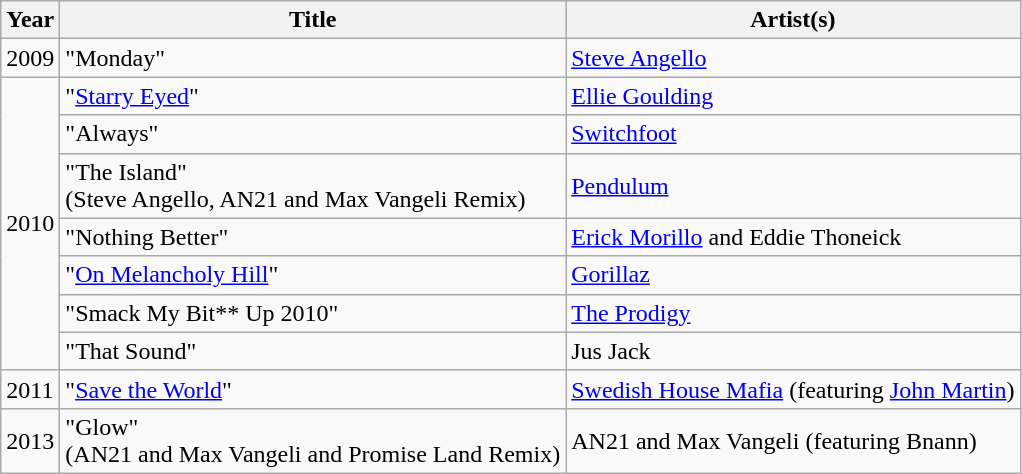<table class="wikitable plainrowheaders">
<tr>
<th>Year</th>
<th>Title</th>
<th>Artist(s)</th>
</tr>
<tr>
<td>2009</td>
<td>"Monday"</td>
<td><a href='#'>Steve Angello</a></td>
</tr>
<tr>
<td rowspan="7">2010</td>
<td>"<a href='#'>Starry Eyed</a>"</td>
<td><a href='#'>Ellie Goulding</a></td>
</tr>
<tr>
<td>"Always"</td>
<td><a href='#'>Switchfoot</a></td>
</tr>
<tr>
<td>"The Island"<br>(Steve Angello, AN21 and Max Vangeli Remix)</td>
<td><a href='#'>Pendulum</a></td>
</tr>
<tr>
<td>"Nothing Better"</td>
<td><a href='#'>Erick Morillo</a> and Eddie Thoneick</td>
</tr>
<tr>
<td>"<a href='#'>On Melancholy Hill</a>"</td>
<td><a href='#'>Gorillaz</a></td>
</tr>
<tr>
<td>"Smack My Bit** Up 2010"</td>
<td><a href='#'>The Prodigy</a></td>
</tr>
<tr>
<td>"That Sound"</td>
<td>Jus Jack</td>
</tr>
<tr>
<td>2011</td>
<td>"<a href='#'>Save the World</a>"</td>
<td><a href='#'>Swedish House Mafia</a> (featuring <a href='#'>John Martin</a>)</td>
</tr>
<tr>
<td>2013</td>
<td>"Glow"<br>(AN21 and Max Vangeli and Promise Land Remix)</td>
<td>AN21 and Max Vangeli (featuring Bnann)</td>
</tr>
</table>
